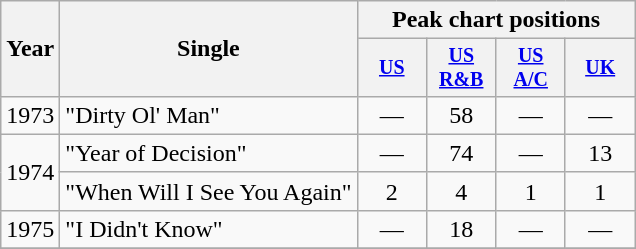<table class="wikitable" style="text-align:center;">
<tr>
<th rowspan="2">Year</th>
<th rowspan="2">Single</th>
<th colspan="4">Peak chart positions</th>
</tr>
<tr style="font-size:smaller;">
<th width="40"><a href='#'>US</a><br></th>
<th width="40"><a href='#'>US<br>R&B</a><br></th>
<th width="40"><a href='#'>US<br>A/C</a><br></th>
<th width="40"><a href='#'>UK</a><br></th>
</tr>
<tr>
<td rowspan="1">1973</td>
<td align="left">"Dirty Ol' Man"</td>
<td>—</td>
<td>58</td>
<td>—</td>
<td>—</td>
</tr>
<tr>
<td rowspan="2">1974</td>
<td align="left">"Year of Decision"</td>
<td>—</td>
<td>74</td>
<td>—</td>
<td>13</td>
</tr>
<tr>
<td align="left">"When Will I See You Again"</td>
<td>2</td>
<td>4</td>
<td>1</td>
<td>1</td>
</tr>
<tr>
<td rowspan="1">1975</td>
<td align="left">"I Didn't Know"</td>
<td>—</td>
<td>18</td>
<td>—</td>
<td>—</td>
</tr>
<tr>
</tr>
</table>
